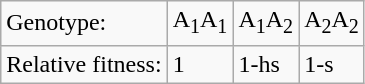<table class="wikitable">
<tr>
<td>Genotype:</td>
<td>A<sub>1</sub>A<sub>1</sub></td>
<td>A<sub>1</sub>A<sub>2</sub></td>
<td>A<sub>2</sub>A<sub>2</sub></td>
</tr>
<tr>
<td>Relative fitness:</td>
<td>1</td>
<td>1-hs</td>
<td>1-s</td>
</tr>
</table>
